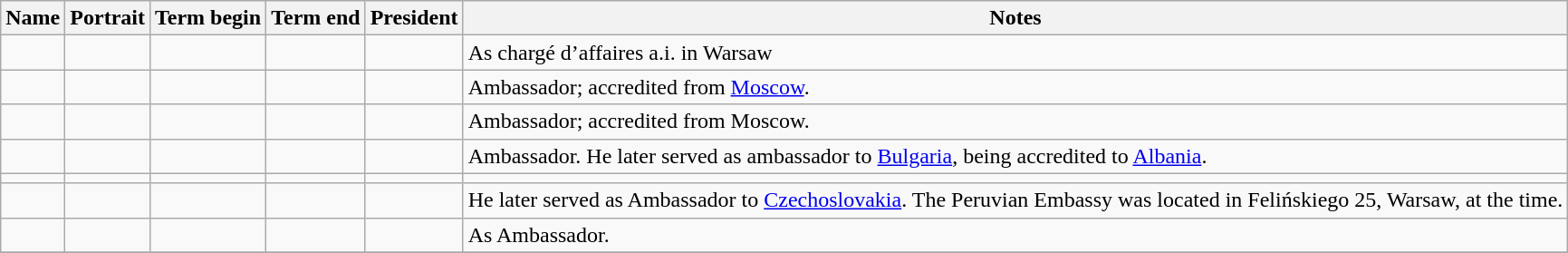<table class="wikitable sortable"  text-align:center;">
<tr>
<th>Name</th>
<th class="unsortable">Portrait</th>
<th>Term begin</th>
<th>Term end</th>
<th>President</th>
<th class="unsortable">Notes</th>
</tr>
<tr>
<td></td>
<td></td>
<td></td>
<td></td>
<td></td>
<td>As chargé d’affaires a.i. in Warsaw</td>
</tr>
<tr>
<td></td>
<td></td>
<td></td>
<td></td>
<td></td>
<td>Ambassador; accredited from <a href='#'>Moscow</a>.</td>
</tr>
<tr>
<td></td>
<td></td>
<td></td>
<td></td>
<td></td>
<td>Ambassador; accredited from Moscow.</td>
</tr>
<tr>
<td></td>
<td></td>
<td></td>
<td></td>
<td></td>
<td>Ambassador. He later served as ambassador to <a href='#'>Bulgaria</a>, being accredited to <a href='#'>Albania</a>.</td>
</tr>
<tr>
<td></td>
<td></td>
<td></td>
<td></td>
<td></td>
<td></td>
</tr>
<tr>
<td></td>
<td></td>
<td></td>
<td></td>
<td></td>
<td>He later served as Ambassador to <a href='#'>Czechoslovakia</a>. The Peruvian Embassy was located in Felińskiego 25, Warsaw, at the time.</td>
</tr>
<tr>
<td></td>
<td></td>
<td></td>
<td></td>
<td></td>
<td>As Ambassador.</td>
</tr>
<tr>
</tr>
</table>
